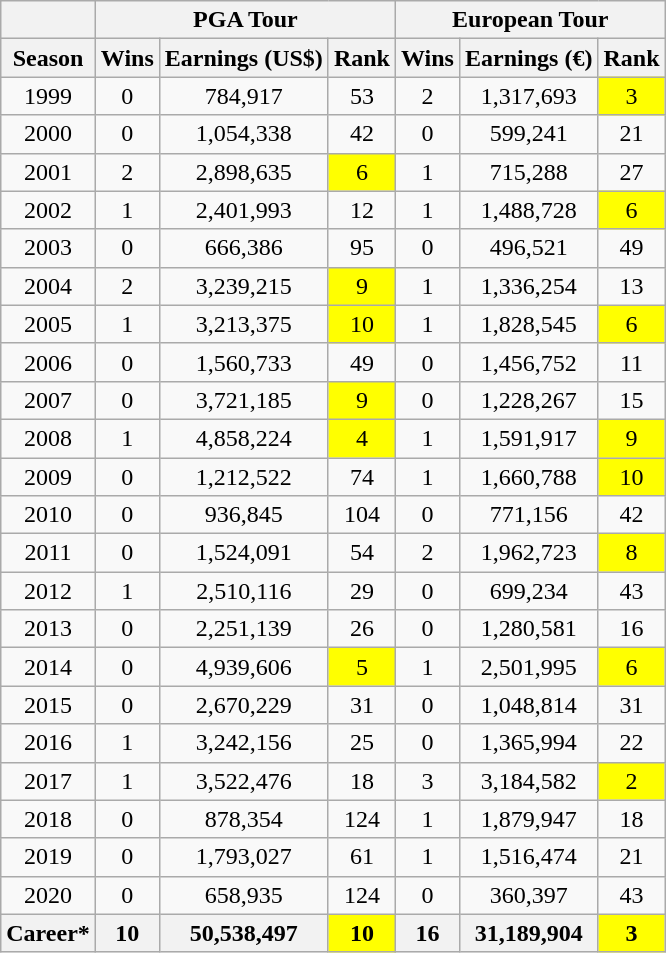<table class=wikitable style="text-align:center">
<tr>
<th></th>
<th colspan=3>PGA Tour</th>
<th colspan=3>European Tour</th>
</tr>
<tr>
<th>Season</th>
<th>Wins</th>
<th>Earnings (US$)</th>
<th>Rank </th>
<th>Wins</th>
<th>Earnings (€)</th>
<th>Rank</th>
</tr>
<tr>
<td>1999</td>
<td>0</td>
<td>784,917</td>
<td>53</td>
<td>2</td>
<td>1,317,693</td>
<td style="background:yellow;">3</td>
</tr>
<tr>
<td>2000</td>
<td>0</td>
<td>1,054,338</td>
<td>42</td>
<td>0</td>
<td>599,241</td>
<td>21</td>
</tr>
<tr>
<td>2001</td>
<td>2</td>
<td>2,898,635</td>
<td style="background:yellow;">6</td>
<td>1</td>
<td>715,288</td>
<td>27</td>
</tr>
<tr>
<td>2002</td>
<td>1</td>
<td>2,401,993</td>
<td>12</td>
<td>1</td>
<td>1,488,728</td>
<td style="background:yellow;">6</td>
</tr>
<tr>
<td>2003</td>
<td>0</td>
<td>666,386</td>
<td>95</td>
<td>0</td>
<td>496,521</td>
<td>49</td>
</tr>
<tr>
<td>2004</td>
<td>2</td>
<td>3,239,215</td>
<td style="background:yellow;">9</td>
<td>1</td>
<td>1,336,254</td>
<td>13</td>
</tr>
<tr>
<td>2005</td>
<td>1</td>
<td>3,213,375</td>
<td style="background:yellow;">10</td>
<td>1</td>
<td>1,828,545</td>
<td style="background:yellow;">6</td>
</tr>
<tr>
<td>2006</td>
<td>0</td>
<td>1,560,733</td>
<td>49</td>
<td>0</td>
<td>1,456,752</td>
<td>11</td>
</tr>
<tr>
<td>2007</td>
<td>0</td>
<td>3,721,185</td>
<td style="background:yellow;">9</td>
<td>0</td>
<td>1,228,267</td>
<td>15</td>
</tr>
<tr>
<td>2008</td>
<td>1</td>
<td>4,858,224</td>
<td style="background:yellow;">4</td>
<td>1</td>
<td>1,591,917</td>
<td style="background:yellow;">9</td>
</tr>
<tr>
<td>2009</td>
<td>0</td>
<td>1,212,522</td>
<td>74</td>
<td>1</td>
<td>1,660,788</td>
<td style="background:yellow;">10</td>
</tr>
<tr>
<td>2010</td>
<td>0</td>
<td>936,845</td>
<td>104</td>
<td>0</td>
<td>771,156</td>
<td>42</td>
</tr>
<tr>
<td>2011</td>
<td>0</td>
<td>1,524,091</td>
<td>54</td>
<td>2</td>
<td>1,962,723</td>
<td style="background:yellow;">8</td>
</tr>
<tr>
<td>2012</td>
<td>1</td>
<td>2,510,116</td>
<td>29</td>
<td>0</td>
<td>699,234</td>
<td>43</td>
</tr>
<tr>
<td>2013</td>
<td>0</td>
<td>2,251,139</td>
<td>26</td>
<td>0</td>
<td>1,280,581</td>
<td>16</td>
</tr>
<tr>
<td>2014</td>
<td>0</td>
<td>4,939,606</td>
<td style="background:yellow;">5</td>
<td>1</td>
<td>2,501,995</td>
<td style="background:yellow;">6</td>
</tr>
<tr>
<td>2015</td>
<td>0</td>
<td>2,670,229</td>
<td>31</td>
<td>0</td>
<td>1,048,814</td>
<td>31</td>
</tr>
<tr>
<td>2016</td>
<td>1</td>
<td>3,242,156</td>
<td>25</td>
<td>0</td>
<td>1,365,994</td>
<td>22</td>
</tr>
<tr>
<td>2017</td>
<td>1</td>
<td>3,522,476</td>
<td>18</td>
<td>3</td>
<td>3,184,582</td>
<td style="background:yellow;">2</td>
</tr>
<tr>
<td>2018</td>
<td>0</td>
<td>878,354</td>
<td>124</td>
<td>1</td>
<td>1,879,947</td>
<td>18</td>
</tr>
<tr>
<td>2019</td>
<td>0</td>
<td>1,793,027</td>
<td>61</td>
<td>1</td>
<td>1,516,474</td>
<td>21</td>
</tr>
<tr>
<td>2020</td>
<td>0</td>
<td>658,935</td>
<td>124</td>
<td>0</td>
<td>360,397</td>
<td>43</td>
</tr>
<tr>
<th>Career*</th>
<th>10</th>
<th>50,538,497</th>
<th style="background:yellow;">10</th>
<th>16</th>
<th>31,189,904</th>
<th style="background:yellow;">3</th>
</tr>
</table>
